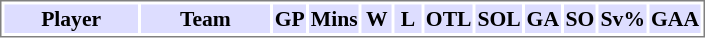<table cellpadding="0">
<tr align="left" style="vertical-align: top">
<td></td>
<td><br><table cellpadding="1" width="470px" style="font-size: 90%; border: 1px solid gray;">
<tr>
<th bgcolor="#DDDDFF" width="27.5%">Player</th>
<th bgcolor="#DDDDFF" width="27.5%">Team</th>
<th bgcolor="#DDDDFF" width="5%">GP</th>
<th bgcolor="#DDDDFF" width="5%">Mins</th>
<th bgcolor="#DDDDFF" width="5%">W</th>
<th bgcolor="#DDDDFF" width="5%">L</th>
<th bgcolor="#DDDDFF" width="5%">OTL</th>
<th bgcolor="#DDDDFF" width="5%">SOL</th>
<th bgcolor="#DDDDFF" width="5%">GA</th>
<th bgcolor="#DDDDFF" width="5%">SO</th>
<th bgcolor="#DDDDFF" width="5%">Sv%</th>
<th bgcolor="#DDDDFF" width="5%">GAA</th>
</tr>
</table>
</td>
</tr>
</table>
